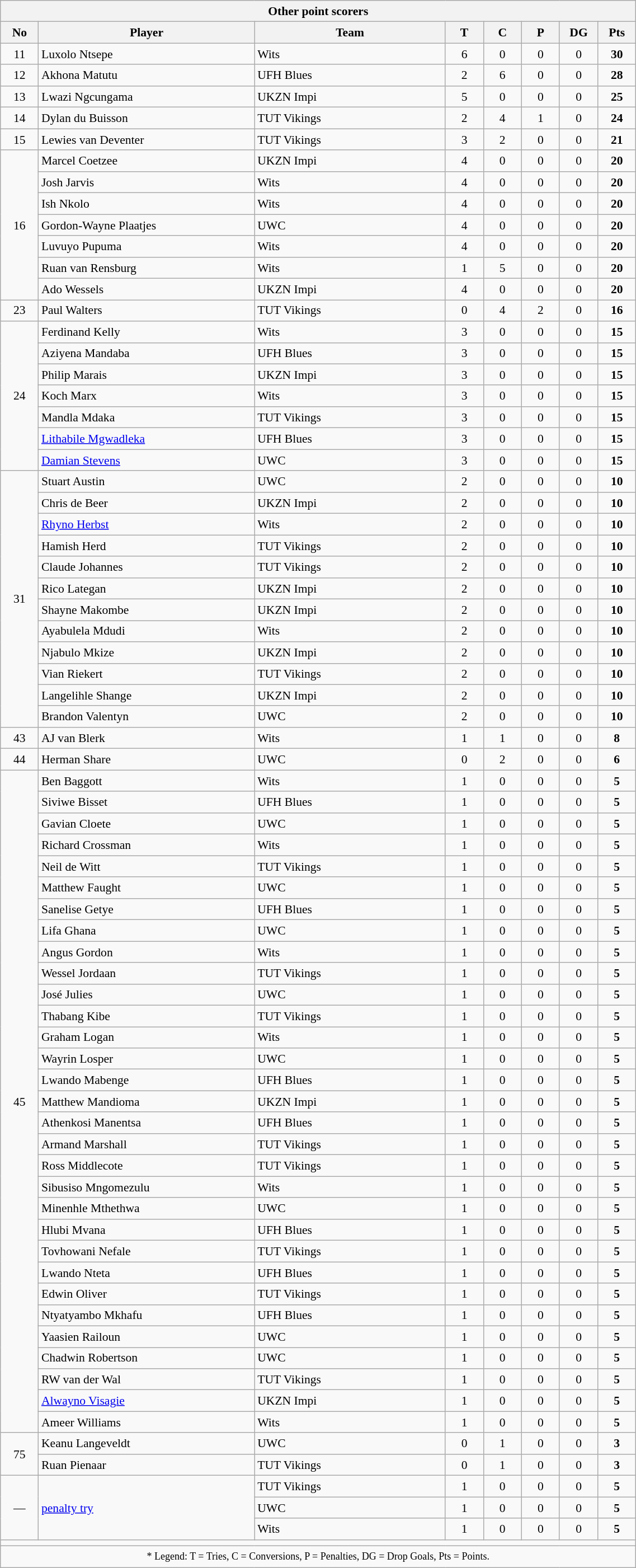<table class="wikitable collapsible collapsed sortable" style="text-align:center; line-height:130%; font-size:90%; width:60%;">
<tr>
<th colspan=8>Other point scorers</th>
</tr>
<tr>
<th style="width:6%;">No</th>
<th style="width:34%;">Player</th>
<th style="width:30%;">Team</th>
<th style="width:6%;">T</th>
<th style="width:6%;">C</th>
<th style="width:6%;">P</th>
<th style="width:6%;">DG</th>
<th style="width:6%;">Pts<br></th>
</tr>
<tr>
<td>11</td>
<td align=left>Luxolo Ntsepe</td>
<td align=left>Wits</td>
<td>6</td>
<td>0</td>
<td>0</td>
<td>0</td>
<td><strong>30</strong></td>
</tr>
<tr>
<td>12</td>
<td align=left>Akhona Matutu</td>
<td align=left>UFH Blues</td>
<td>2</td>
<td>6</td>
<td>0</td>
<td>0</td>
<td><strong>28</strong></td>
</tr>
<tr>
<td>13</td>
<td align=left>Lwazi Ngcungama</td>
<td align=left>UKZN Impi</td>
<td>5</td>
<td>0</td>
<td>0</td>
<td>0</td>
<td><strong>25</strong></td>
</tr>
<tr>
<td>14</td>
<td align=left>Dylan du Buisson</td>
<td align=left>TUT Vikings</td>
<td>2</td>
<td>4</td>
<td>1</td>
<td>0</td>
<td><strong>24</strong></td>
</tr>
<tr>
<td>15</td>
<td align=left>Lewies van Deventer</td>
<td align=left>TUT Vikings</td>
<td>3</td>
<td>2</td>
<td>0</td>
<td>0</td>
<td><strong>21</strong></td>
</tr>
<tr>
<td rowspan=7>16</td>
<td align=left>Marcel Coetzee</td>
<td align=left>UKZN Impi</td>
<td>4</td>
<td>0</td>
<td>0</td>
<td>0</td>
<td><strong>20</strong></td>
</tr>
<tr>
<td align=left>Josh Jarvis</td>
<td align=left>Wits</td>
<td>4</td>
<td>0</td>
<td>0</td>
<td>0</td>
<td><strong>20</strong></td>
</tr>
<tr>
<td align=left>Ish Nkolo</td>
<td align=left>Wits</td>
<td>4</td>
<td>0</td>
<td>0</td>
<td>0</td>
<td><strong>20</strong></td>
</tr>
<tr>
<td align=left>Gordon-Wayne Plaatjes</td>
<td align=left>UWC</td>
<td>4</td>
<td>0</td>
<td>0</td>
<td>0</td>
<td><strong>20</strong></td>
</tr>
<tr>
<td align=left>Luvuyo Pupuma</td>
<td align=left>Wits</td>
<td>4</td>
<td>0</td>
<td>0</td>
<td>0</td>
<td><strong>20</strong></td>
</tr>
<tr>
<td align=left>Ruan van Rensburg</td>
<td align=left>Wits</td>
<td>1</td>
<td>5</td>
<td>0</td>
<td>0</td>
<td><strong>20</strong></td>
</tr>
<tr>
<td align=left>Ado Wessels</td>
<td align=left>UKZN Impi</td>
<td>4</td>
<td>0</td>
<td>0</td>
<td>0</td>
<td><strong>20</strong></td>
</tr>
<tr>
<td>23</td>
<td align=left>Paul Walters</td>
<td align=left>TUT Vikings</td>
<td>0</td>
<td>4</td>
<td>2</td>
<td>0</td>
<td><strong>16</strong></td>
</tr>
<tr>
<td rowspan=7>24</td>
<td align=left>Ferdinand Kelly</td>
<td align=left>Wits</td>
<td>3</td>
<td>0</td>
<td>0</td>
<td>0</td>
<td><strong>15</strong></td>
</tr>
<tr>
<td align=left>Aziyena Mandaba</td>
<td align=left>UFH Blues</td>
<td>3</td>
<td>0</td>
<td>0</td>
<td>0</td>
<td><strong>15</strong></td>
</tr>
<tr>
<td align=left>Philip Marais</td>
<td align=left>UKZN Impi</td>
<td>3</td>
<td>0</td>
<td>0</td>
<td>0</td>
<td><strong>15</strong></td>
</tr>
<tr>
<td align=left>Koch Marx</td>
<td align=left>Wits</td>
<td>3</td>
<td>0</td>
<td>0</td>
<td>0</td>
<td><strong>15</strong></td>
</tr>
<tr>
<td align=left>Mandla Mdaka</td>
<td align=left>TUT Vikings</td>
<td>3</td>
<td>0</td>
<td>0</td>
<td>0</td>
<td><strong>15</strong></td>
</tr>
<tr>
<td align=left><a href='#'>Lithabile Mgwadleka</a></td>
<td align=left>UFH Blues</td>
<td>3</td>
<td>0</td>
<td>0</td>
<td>0</td>
<td><strong>15</strong></td>
</tr>
<tr>
<td align=left><a href='#'>Damian Stevens</a></td>
<td align=left>UWC</td>
<td>3</td>
<td>0</td>
<td>0</td>
<td>0</td>
<td><strong>15</strong></td>
</tr>
<tr>
<td rowspan=12>31</td>
<td align=left>Stuart Austin</td>
<td align=left>UWC</td>
<td>2</td>
<td>0</td>
<td>0</td>
<td>0</td>
<td><strong>10</strong></td>
</tr>
<tr>
<td align=left>Chris de Beer</td>
<td align=left>UKZN Impi</td>
<td>2</td>
<td>0</td>
<td>0</td>
<td>0</td>
<td><strong>10</strong></td>
</tr>
<tr>
<td align=left><a href='#'>Rhyno Herbst</a></td>
<td align=left>Wits</td>
<td>2</td>
<td>0</td>
<td>0</td>
<td>0</td>
<td><strong>10</strong></td>
</tr>
<tr>
<td align=left>Hamish Herd</td>
<td align=left>TUT Vikings</td>
<td>2</td>
<td>0</td>
<td>0</td>
<td>0</td>
<td><strong>10</strong></td>
</tr>
<tr>
<td align=left>Claude Johannes</td>
<td align=left>TUT Vikings</td>
<td>2</td>
<td>0</td>
<td>0</td>
<td>0</td>
<td><strong>10</strong></td>
</tr>
<tr>
<td align=left>Rico Lategan</td>
<td align=left>UKZN Impi</td>
<td>2</td>
<td>0</td>
<td>0</td>
<td>0</td>
<td><strong>10</strong></td>
</tr>
<tr>
<td align=left>Shayne Makombe</td>
<td align=left>UKZN Impi</td>
<td>2</td>
<td>0</td>
<td>0</td>
<td>0</td>
<td><strong>10</strong></td>
</tr>
<tr>
<td align=left>Ayabulela Mdudi</td>
<td align=left>Wits</td>
<td>2</td>
<td>0</td>
<td>0</td>
<td>0</td>
<td><strong>10</strong></td>
</tr>
<tr>
<td align=left>Njabulo Mkize</td>
<td align=left>UKZN Impi</td>
<td>2</td>
<td>0</td>
<td>0</td>
<td>0</td>
<td><strong>10</strong></td>
</tr>
<tr>
<td align=left>Vian Riekert</td>
<td align=left>TUT Vikings</td>
<td>2</td>
<td>0</td>
<td>0</td>
<td>0</td>
<td><strong>10</strong></td>
</tr>
<tr>
<td align=left>Langelihle Shange</td>
<td align=left>UKZN Impi</td>
<td>2</td>
<td>0</td>
<td>0</td>
<td>0</td>
<td><strong>10</strong></td>
</tr>
<tr>
<td align=left>Brandon Valentyn</td>
<td align=left>UWC</td>
<td>2</td>
<td>0</td>
<td>0</td>
<td>0</td>
<td><strong>10</strong></td>
</tr>
<tr>
<td>43</td>
<td align=left>AJ van Blerk</td>
<td align=left>Wits</td>
<td>1</td>
<td>1</td>
<td>0</td>
<td>0</td>
<td><strong>8</strong></td>
</tr>
<tr>
<td>44</td>
<td align=left>Herman Share</td>
<td align=left>UWC</td>
<td>0</td>
<td>2</td>
<td>0</td>
<td>0</td>
<td><strong>6</strong></td>
</tr>
<tr>
<td rowspan=31>45</td>
<td align=left>Ben Baggott</td>
<td align=left>Wits</td>
<td>1</td>
<td>0</td>
<td>0</td>
<td>0</td>
<td><strong>5</strong></td>
</tr>
<tr>
<td align=left>Siviwe Bisset</td>
<td align=left>UFH Blues</td>
<td>1</td>
<td>0</td>
<td>0</td>
<td>0</td>
<td><strong>5</strong></td>
</tr>
<tr>
<td align=left>Gavian Cloete</td>
<td align=left>UWC</td>
<td>1</td>
<td>0</td>
<td>0</td>
<td>0</td>
<td><strong>5</strong></td>
</tr>
<tr>
<td align=left>Richard Crossman</td>
<td align=left>Wits</td>
<td>1</td>
<td>0</td>
<td>0</td>
<td>0</td>
<td><strong>5</strong></td>
</tr>
<tr>
<td align=left>Neil de Witt</td>
<td align=left>TUT Vikings</td>
<td>1</td>
<td>0</td>
<td>0</td>
<td>0</td>
<td><strong>5</strong></td>
</tr>
<tr>
<td align=left>Matthew Faught</td>
<td align=left>UWC</td>
<td>1</td>
<td>0</td>
<td>0</td>
<td>0</td>
<td><strong>5</strong></td>
</tr>
<tr>
<td align=left>Sanelise Getye</td>
<td align=left>UFH Blues</td>
<td>1</td>
<td>0</td>
<td>0</td>
<td>0</td>
<td><strong>5</strong></td>
</tr>
<tr>
<td align=left>Lifa Ghana</td>
<td align=left>UWC</td>
<td>1</td>
<td>0</td>
<td>0</td>
<td>0</td>
<td><strong>5</strong></td>
</tr>
<tr>
<td align=left>Angus Gordon</td>
<td align=left>Wits</td>
<td>1</td>
<td>0</td>
<td>0</td>
<td>0</td>
<td><strong>5</strong></td>
</tr>
<tr>
<td align=left>Wessel Jordaan</td>
<td align=left>TUT Vikings</td>
<td>1</td>
<td>0</td>
<td>0</td>
<td>0</td>
<td><strong>5</strong></td>
</tr>
<tr>
<td align=left>José Julies</td>
<td align=left>UWC</td>
<td>1</td>
<td>0</td>
<td>0</td>
<td>0</td>
<td><strong>5</strong></td>
</tr>
<tr>
<td align=left>Thabang Kibe</td>
<td align=left>TUT Vikings</td>
<td>1</td>
<td>0</td>
<td>0</td>
<td>0</td>
<td><strong>5</strong></td>
</tr>
<tr>
<td align=left>Graham Logan</td>
<td align=left>Wits</td>
<td>1</td>
<td>0</td>
<td>0</td>
<td>0</td>
<td><strong>5</strong></td>
</tr>
<tr>
<td align=left>Wayrin Losper</td>
<td align=left>UWC</td>
<td>1</td>
<td>0</td>
<td>0</td>
<td>0</td>
<td><strong>5</strong></td>
</tr>
<tr>
<td align=left>Lwando Mabenge</td>
<td align=left>UFH Blues</td>
<td>1</td>
<td>0</td>
<td>0</td>
<td>0</td>
<td><strong>5</strong></td>
</tr>
<tr>
<td align=left>Matthew Mandioma</td>
<td align=left>UKZN Impi</td>
<td>1</td>
<td>0</td>
<td>0</td>
<td>0</td>
<td><strong>5</strong></td>
</tr>
<tr>
<td align=left>Athenkosi Manentsa</td>
<td align=left>UFH Blues</td>
<td>1</td>
<td>0</td>
<td>0</td>
<td>0</td>
<td><strong>5</strong></td>
</tr>
<tr>
<td align=left>Armand Marshall</td>
<td align=left>TUT Vikings</td>
<td>1</td>
<td>0</td>
<td>0</td>
<td>0</td>
<td><strong>5</strong></td>
</tr>
<tr>
<td align=left>Ross Middlecote</td>
<td align=left>TUT Vikings</td>
<td>1</td>
<td>0</td>
<td>0</td>
<td>0</td>
<td><strong>5</strong></td>
</tr>
<tr>
<td align=left>Sibusiso Mngomezulu</td>
<td align=left>Wits</td>
<td>1</td>
<td>0</td>
<td>0</td>
<td>0</td>
<td><strong>5</strong></td>
</tr>
<tr>
<td align=left>Minenhle Mthethwa</td>
<td align=left>UWC</td>
<td>1</td>
<td>0</td>
<td>0</td>
<td>0</td>
<td><strong>5</strong></td>
</tr>
<tr>
<td align=left>Hlubi Mvana</td>
<td align=left>UFH Blues</td>
<td>1</td>
<td>0</td>
<td>0</td>
<td>0</td>
<td><strong>5</strong></td>
</tr>
<tr>
<td align=left>Tovhowani Nefale</td>
<td align=left>TUT Vikings</td>
<td>1</td>
<td>0</td>
<td>0</td>
<td>0</td>
<td><strong>5</strong></td>
</tr>
<tr>
<td align=left>Lwando Nteta</td>
<td align=left>UFH Blues</td>
<td>1</td>
<td>0</td>
<td>0</td>
<td>0</td>
<td><strong>5</strong></td>
</tr>
<tr>
<td align=left>Edwin Oliver</td>
<td align=left>TUT Vikings</td>
<td>1</td>
<td>0</td>
<td>0</td>
<td>0</td>
<td><strong>5</strong></td>
</tr>
<tr>
<td align=left>Ntyatyambo Mkhafu</td>
<td align=left>UFH Blues</td>
<td>1</td>
<td>0</td>
<td>0</td>
<td>0</td>
<td><strong>5</strong></td>
</tr>
<tr>
<td align=left>Yaasien Railoun</td>
<td align=left>UWC</td>
<td>1</td>
<td>0</td>
<td>0</td>
<td>0</td>
<td><strong>5</strong></td>
</tr>
<tr>
<td align=left>Chadwin Robertson</td>
<td align=left>UWC</td>
<td>1</td>
<td>0</td>
<td>0</td>
<td>0</td>
<td><strong>5</strong></td>
</tr>
<tr>
<td align=left>RW van der Wal</td>
<td align=left>TUT Vikings</td>
<td>1</td>
<td>0</td>
<td>0</td>
<td>0</td>
<td><strong>5</strong></td>
</tr>
<tr>
<td align=left><a href='#'>Alwayno Visagie</a></td>
<td align=left>UKZN Impi</td>
<td>1</td>
<td>0</td>
<td>0</td>
<td>0</td>
<td><strong>5</strong></td>
</tr>
<tr>
<td align=left>Ameer Williams</td>
<td align=left>Wits</td>
<td>1</td>
<td>0</td>
<td>0</td>
<td>0</td>
<td><strong>5</strong></td>
</tr>
<tr>
<td rowspan=2>75</td>
<td align=left>Keanu Langeveldt</td>
<td align=left>UWC</td>
<td>0</td>
<td>1</td>
<td>0</td>
<td>0</td>
<td><strong>3</strong></td>
</tr>
<tr>
<td align=left>Ruan Pienaar</td>
<td align=left>TUT Vikings</td>
<td>0</td>
<td>1</td>
<td>0</td>
<td>0</td>
<td><strong>3</strong></td>
</tr>
<tr>
<td rowspan=3>—</td>
<td align=left rowspan=3><a href='#'>penalty try</a></td>
<td align=left>TUT Vikings</td>
<td>1</td>
<td>0</td>
<td>0</td>
<td>0</td>
<td><strong>5</strong></td>
</tr>
<tr>
<td align=left>UWC</td>
<td>1</td>
<td>0</td>
<td>0</td>
<td>0</td>
<td><strong>5</strong></td>
</tr>
<tr>
<td align=left>Wits</td>
<td>1</td>
<td>0</td>
<td>0</td>
<td>0</td>
<td><strong>5</strong></td>
</tr>
<tr>
<td colspan="8"></td>
</tr>
<tr>
<td colspan="8"><small>* Legend: T = Tries, C = Conversions, P = Penalties, DG = Drop Goals, Pts = Points.</small></td>
</tr>
</table>
